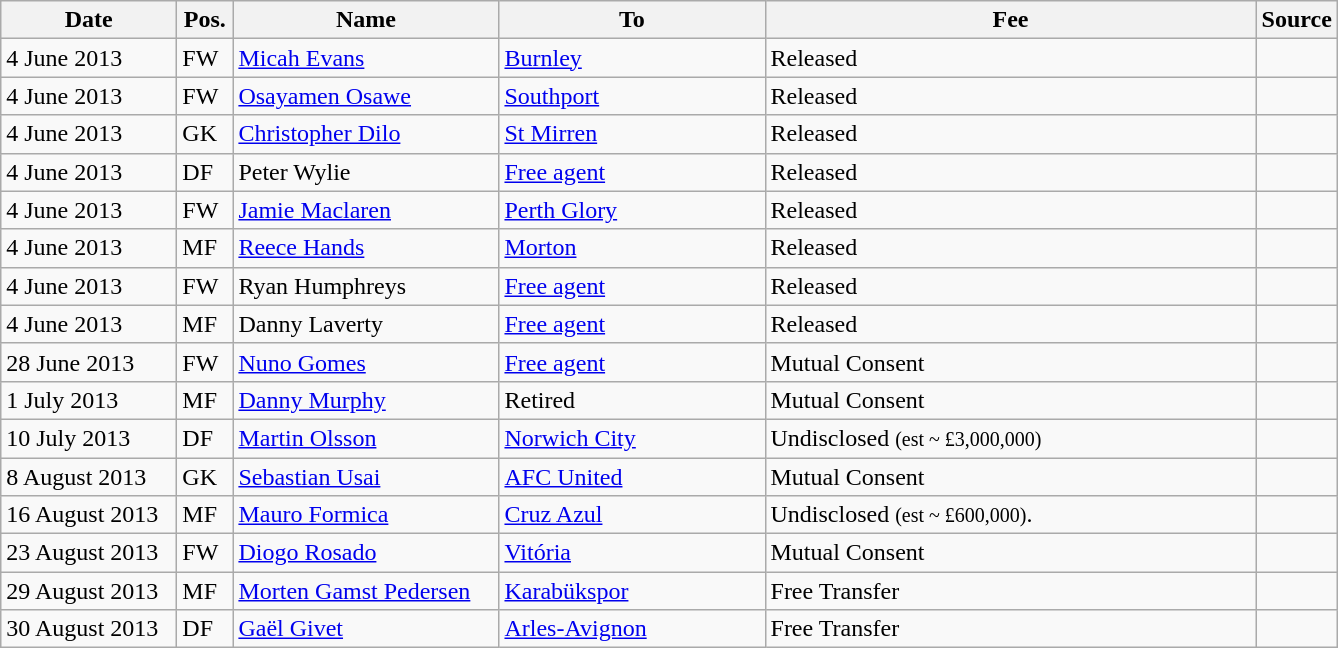<table class="wikitable">
<tr>
<th width= 110>Date</th>
<th width= 30>Pos.</th>
<th width= 170>Name</th>
<th width= 170>To</th>
<th width= 320>Fee</th>
<th width= 30>Source</th>
</tr>
<tr>
<td>4 June 2013</td>
<td>FW</td>
<td> <a href='#'>Micah Evans</a></td>
<td> <a href='#'>Burnley</a></td>
<td>Released</td>
<td></td>
</tr>
<tr>
<td>4 June 2013</td>
<td>FW</td>
<td> <a href='#'>Osayamen Osawe</a></td>
<td> <a href='#'>Southport</a></td>
<td>Released</td>
<td></td>
</tr>
<tr>
<td>4 June 2013</td>
<td>GK</td>
<td> <a href='#'>Christopher Dilo</a></td>
<td> <a href='#'>St Mirren</a></td>
<td>Released</td>
<td></td>
</tr>
<tr>
<td>4 June 2013</td>
<td>DF</td>
<td> Peter Wylie</td>
<td> <a href='#'>Free agent</a></td>
<td>Released</td>
<td></td>
</tr>
<tr>
<td>4 June 2013</td>
<td>FW</td>
<td> <a href='#'>Jamie Maclaren</a></td>
<td> <a href='#'>Perth Glory</a></td>
<td>Released</td>
<td></td>
</tr>
<tr>
<td>4 June 2013</td>
<td>MF</td>
<td> <a href='#'>Reece Hands</a></td>
<td> <a href='#'>Morton</a></td>
<td>Released</td>
<td></td>
</tr>
<tr>
<td>4 June 2013</td>
<td>FW</td>
<td> Ryan Humphreys</td>
<td> <a href='#'>Free agent</a></td>
<td>Released</td>
<td></td>
</tr>
<tr>
<td>4 June 2013</td>
<td>MF</td>
<td> Danny Laverty</td>
<td> <a href='#'>Free agent</a></td>
<td>Released</td>
<td></td>
</tr>
<tr>
<td>28 June 2013</td>
<td>FW</td>
<td> <a href='#'>Nuno Gomes</a></td>
<td> <a href='#'>Free agent</a></td>
<td>Mutual Consent</td>
<td></td>
</tr>
<tr>
<td>1 July 2013</td>
<td>MF</td>
<td> <a href='#'>Danny Murphy</a></td>
<td> Retired</td>
<td>Mutual Consent</td>
<td></td>
</tr>
<tr>
<td>10 July 2013</td>
<td>DF</td>
<td> <a href='#'>Martin Olsson</a></td>
<td> <a href='#'>Norwich City</a></td>
<td>Undisclosed <small>(est ~ £3,000,000)</small></td>
<td></td>
</tr>
<tr>
<td>8 August 2013</td>
<td>GK</td>
<td> <a href='#'>Sebastian Usai</a></td>
<td> <a href='#'>AFC United</a></td>
<td>Mutual Consent</td>
<td></td>
</tr>
<tr>
<td>16 August 2013</td>
<td>MF</td>
<td> <a href='#'>Mauro Formica</a></td>
<td> <a href='#'>Cruz Azul</a></td>
<td>Undisclosed <small>(est ~ £600,000)</small>.</td>
<td></td>
</tr>
<tr>
<td>23 August 2013</td>
<td>FW</td>
<td> <a href='#'>Diogo Rosado</a></td>
<td> <a href='#'>Vitória</a></td>
<td>Mutual Consent</td>
<td></td>
</tr>
<tr>
<td>29 August 2013</td>
<td>MF</td>
<td> <a href='#'>Morten Gamst Pedersen</a></td>
<td> <a href='#'>Karabükspor</a></td>
<td>Free Transfer</td>
<td></td>
</tr>
<tr>
<td>30 August 2013</td>
<td>DF</td>
<td> <a href='#'>Gaël Givet</a></td>
<td> <a href='#'>Arles-Avignon</a></td>
<td>Free Transfer</td>
<td></td>
</tr>
</table>
